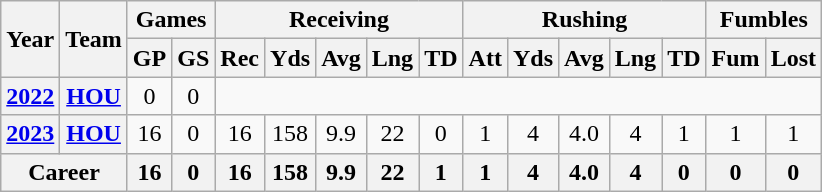<table class=wikitable style="text-align:center;">
<tr>
<th rowspan="2">Year</th>
<th rowspan="2">Team</th>
<th colspan="2">Games</th>
<th colspan="5">Receiving</th>
<th colspan="5">Rushing</th>
<th colspan="2">Fumbles</th>
</tr>
<tr>
<th>GP</th>
<th>GS</th>
<th>Rec</th>
<th>Yds</th>
<th>Avg</th>
<th>Lng</th>
<th>TD</th>
<th>Att</th>
<th>Yds</th>
<th>Avg</th>
<th>Lng</th>
<th>TD</th>
<th>Fum</th>
<th>Lost</th>
</tr>
<tr>
<th><a href='#'>2022</a></th>
<th><a href='#'>HOU</a></th>
<td>0</td>
<td>0</td>
<td colspan="12"></td>
</tr>
<tr>
<th><a href='#'>2023</a></th>
<th><a href='#'>HOU</a></th>
<td>16</td>
<td>0</td>
<td>16</td>
<td>158</td>
<td>9.9</td>
<td>22</td>
<td>0</td>
<td>1</td>
<td>4</td>
<td>4.0</td>
<td>4</td>
<td>1</td>
<td>1</td>
<td>1</td>
</tr>
<tr>
<th colspan="2">Career</th>
<th>16</th>
<th>0</th>
<th>16</th>
<th>158</th>
<th>9.9</th>
<th>22</th>
<th>1</th>
<th>1</th>
<th>4</th>
<th>4.0</th>
<th>4</th>
<th>0</th>
<th>0</th>
<th>0</th>
</tr>
</table>
